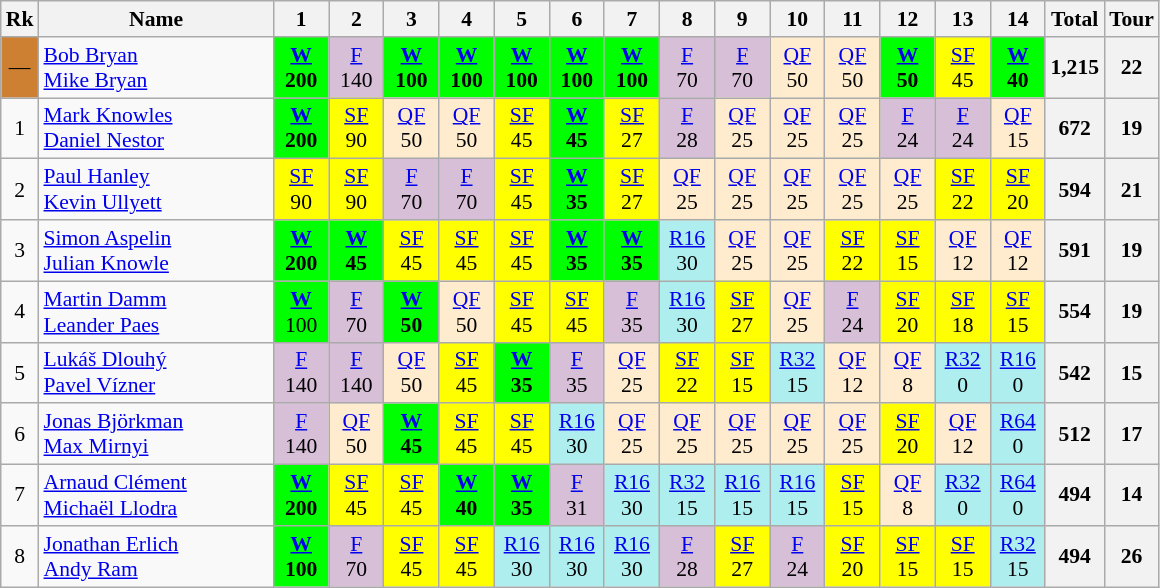<table class=wikitable style=font-size:90%;text-align:center>
<tr>
<th>Rk</th>
<th width="150">Name</th>
<th width=30>1</th>
<th width=30>2</th>
<th width=30>3</th>
<th width=30>4</th>
<th width=30>5</th>
<th width=30>6</th>
<th width=30>7</th>
<th width=30>8</th>
<th width=30>9</th>
<th width=30>10</th>
<th width=30>11</th>
<th width=30>12</th>
<th width=30>13</th>
<th width=30>14</th>
<th>Total</th>
<th>Tour</th>
</tr>
<tr align="center">
<td bgcolor=#cd7f32>—</td>
<td align="left"> <a href='#'>Bob Bryan</a><br>  <a href='#'>Mike Bryan</a></td>
<td bgcolor=lime><strong><a href='#'>W</a></strong><br><strong>200</strong></td>
<td bgcolor=thistle><a href='#'>F</a> <br>140</td>
<td bgcolor=lime><strong><a href='#'>W</a></strong> <br><strong>100</strong></td>
<td bgcolor=lime><strong><a href='#'>W</a></strong> <br><strong>100</strong></td>
<td bgcolor=lime><strong><a href='#'>W</a></strong> <br><strong>100</strong></td>
<td bgcolor=lime><strong><a href='#'>W</a></strong> <br><strong>100</strong></td>
<td bgcolor=lime><strong><a href='#'>W</a></strong> <br><strong>100</strong></td>
<td bgcolor=thistle><a href='#'>F</a> <br>70</td>
<td bgcolor=thistle><a href='#'>F</a> <br>70</td>
<td bgcolor=#ffebcd><a href='#'>QF</a> <br>50</td>
<td bgcolor=#ffebcd><a href='#'>QF</a> <br>50</td>
<td bgcolor=lime><strong><a href='#'>W</a></strong> <br><strong>50</strong></td>
<td bgcolor=yellow><a href='#'>SF</a> <br>45</td>
<td bgcolor=lime><strong><a href='#'>W</a></strong> <br><strong>40</strong></td>
<th>1,215</th>
<th>22</th>
</tr>
<tr align="center">
<td>1</td>
<td align="left"> <a href='#'>Mark Knowles</a><br>  <a href='#'>Daniel Nestor</a></td>
<td bgcolor=lime><strong><a href='#'>W</a></strong> <br><strong>200</strong></td>
<td bgcolor=yellow><a href='#'>SF</a> <br>90</td>
<td bgcolor=#ffebcd><a href='#'>QF</a> <br>50</td>
<td bgcolor=#ffebcd><a href='#'>QF</a> <br>50</td>
<td bgcolor=yellow><a href='#'>SF</a> <br>45</td>
<td bgcolor=lime><strong><a href='#'>W</a></strong><br><strong>45 </strong></td>
<td bgcolor=yellow><a href='#'>SF</a><br>27</td>
<td bgcolor=thistle><a href='#'>F</a> <br>28</td>
<td bgcolor=#ffebcd><a href='#'>QF</a> <br>25</td>
<td bgcolor=#ffebcd><a href='#'>QF</a> <br>25</td>
<td bgcolor=#ffebcd><a href='#'>QF</a> <br>25</td>
<td bgcolor=thistle><a href='#'>F</a> <br>24</td>
<td bgcolor=thistle><a href='#'>F</a> <br>24</td>
<td bgcolor=#ffebcd><a href='#'>QF</a> <br>15</td>
<th>672</th>
<th>19</th>
</tr>
<tr align="center">
<td>2</td>
<td align="left"> <a href='#'>Paul Hanley</a><br>  <a href='#'>Kevin Ullyett</a></td>
<td bgcolor=yellow><a href='#'>SF</a> <br>90</td>
<td bgcolor=yellow><a href='#'>SF</a> <br>90</td>
<td bgcolor=thistle><a href='#'>F</a><br>70</td>
<td bgcolor=thistle><a href='#'>F</a><br>70</td>
<td bgcolor=yellow><a href='#'>SF</a> <br>45</td>
<td bgcolor=lime><strong><a href='#'>W</a></strong> <br><strong>35</strong></td>
<td bgcolor=yellow><a href='#'>SF</a> <br>27</td>
<td bgcolor=#ffebcd><a href='#'>QF</a> <br>25</td>
<td bgcolor=#ffebcd><a href='#'>QF</a> <br>25</td>
<td bgcolor=#ffebcd><a href='#'>QF</a> <br>25</td>
<td bgcolor=#ffebcd><a href='#'>QF</a> <br>25</td>
<td bgcolor=#ffebcd><a href='#'>QF</a> <br>25</td>
<td bgcolor=yellow><a href='#'>SF</a> <br>22</td>
<td bgcolor=yellow><a href='#'>SF</a> <br>20</td>
<th>594</th>
<th>21</th>
</tr>
<tr align="center">
<td>3</td>
<td align="left"> <a href='#'>Simon Aspelin</a><br>  <a href='#'>Julian Knowle</a></td>
<td bgcolor=lime><strong><a href='#'>W</a></strong><br><strong>200</strong></td>
<td bgcolor=lime><strong><a href='#'>W</a></strong><br><strong>45</strong></td>
<td bgcolor=yellow><a href='#'>SF</a> <br>45</td>
<td bgcolor=yellow><a href='#'>SF</a> <br>45</td>
<td bgcolor=yellow><a href='#'>SF</a> <br>45</td>
<td bgcolor=lime><strong><a href='#'>W</a></strong><br><strong>35</strong></td>
<td bgcolor=lime><strong><a href='#'>W</a></strong><br><strong>35</strong></td>
<td bgcolor=#afeeee><a href='#'>R16</a> <br>30</td>
<td bgcolor=#ffebcd><a href='#'>QF</a> <br>25</td>
<td bgcolor=#ffebcd><a href='#'>QF</a> <br>25</td>
<td bgcolor=yellow><a href='#'>SF</a> <br>22</td>
<td bgcolor=yellow><a href='#'>SF</a> <br>15</td>
<td bgcolor=#ffebcd><a href='#'>QF</a> <br>12</td>
<td bgcolor=#ffebcd><a href='#'>QF</a> <br>12</td>
<th><strong>591</strong></th>
<th>19</th>
</tr>
<tr align="center">
<td>4</td>
<td align="left"> <a href='#'>Martin Damm</a><br>  <a href='#'>Leander Paes</a></td>
<td bgcolor=lime><strong><a href='#'>W</a></strong><br>100</td>
<td bgcolor=thistle><a href='#'>F</a> <br>70</td>
<td bgcolor=lime><strong><a href='#'>W</a></strong><br><strong>50</strong></td>
<td bgcolor=#ffebcd><a href='#'>QF</a> <br>50</td>
<td bgcolor=yellow><a href='#'>SF</a> <br>45</td>
<td bgcolor=yellow><a href='#'>SF</a> <br>45</td>
<td bgcolor=thistle><a href='#'>F</a> <br>35</td>
<td bgcolor=#afeeee><a href='#'>R16</a> <br>30</td>
<td bgcolor=yellow><a href='#'>SF</a> <br>27</td>
<td bgcolor=#ffebcd><a href='#'>QF</a><br>25</td>
<td bgcolor=thistle><a href='#'>F</a> <br>24</td>
<td bgcolor=yellow><a href='#'>SF</a> <br>20</td>
<td bgcolor=yellow><a href='#'>SF</a> <br>18</td>
<td bgcolor=yellow><a href='#'>SF</a> <br>15</td>
<th><strong>554</strong></th>
<th>19</th>
</tr>
<tr align="center">
<td>5</td>
<td align="left"> <a href='#'>Lukáš Dlouhý</a><br>  <a href='#'>Pavel Vízner</a></td>
<td bgcolor=thistle><a href='#'>F</a> <br>140</td>
<td bgcolor=thistle><a href='#'>F</a> <br>140</td>
<td bgcolor=#ffebcd><a href='#'>QF</a> <br>50</td>
<td bgcolor=yellow><a href='#'>SF</a> <br>45</td>
<td bgcolor=lime><strong><a href='#'>W</a></strong> <br><strong>35</strong></td>
<td bgcolor=thistle><a href='#'>F</a> <br>35</td>
<td bgcolor=#ffebcd><a href='#'>QF</a> <br>25</td>
<td bgcolor=yellow><a href='#'>SF</a> <br>22</td>
<td bgcolor=yellow><a href='#'>SF</a> <br>15</td>
<td bgcolor=#afeeee><a href='#'>R32</a> <br>15</td>
<td bgcolor=#ffebcd><a href='#'>QF</a> <br>12</td>
<td bgcolor=#ffebcd><a href='#'>QF</a> <br>8</td>
<td bgcolor=#afeeee><a href='#'>R32</a><br>0</td>
<td bgcolor=#afeeee><a href='#'>R16</a><br>0</td>
<th>542</th>
<th>15</th>
</tr>
<tr align="center">
<td>6</td>
<td align="left"> <a href='#'>Jonas Björkman</a><br>  <a href='#'>Max Mirnyi</a></td>
<td bgcolor=thistle><a href='#'>F</a> <br>140</td>
<td bgcolor=#ffebcd><a href='#'>QF</a><br>50</td>
<td bgcolor=lime><strong><a href='#'>W</a></strong><br><strong>45 </strong></td>
<td bgcolor=yellow><a href='#'>SF</a><br>45</td>
<td bgcolor=yellow><a href='#'>SF</a><br>45</td>
<td bgcolor=#afeeee><a href='#'>R16</a> <br>30</td>
<td bgcolor=#ffebcd><a href='#'>QF</a><br>25</td>
<td bgcolor=#ffebcd><a href='#'>QF</a><br>25</td>
<td bgcolor=#ffebcd><a href='#'>QF</a><br>25</td>
<td bgcolor=#ffebcd><a href='#'>QF</a><br>25</td>
<td bgcolor=#ffebcd><a href='#'>QF</a><br>25</td>
<td bgcolor=yellow><a href='#'>SF</a><br>20</td>
<td bgcolor=#ffebcd><a href='#'>QF</a><br>12</td>
<td bgcolor=#afeeee><a href='#'>R64</a> <br>0</td>
<th>512</th>
<th>17</th>
</tr>
<tr align="center">
<td>7</td>
<td align="left"> <a href='#'>Arnaud Clément</a><br>  <a href='#'>Michaël Llodra</a></td>
<td bgcolor=lime><strong><a href='#'>W</a></strong><br><strong>200</strong></td>
<td bgcolor=yellow><a href='#'>SF</a><br>45</td>
<td bgcolor=yellow><a href='#'>SF</a><br>45</td>
<td bgcolor=lime><strong><a href='#'>W</a></strong><br><strong>40</strong></td>
<td bgcolor=lime><strong><a href='#'>W</a></strong><br><strong>35</strong></td>
<td bgcolor=thistle><a href='#'>F</a> <br>31</td>
<td bgcolor=#afeeee><a href='#'>R16</a> <br>30</td>
<td bgcolor=#afeeee><a href='#'>R32</a> <br>15</td>
<td bgcolor=#afeeee><a href='#'>R16</a> <br>15</td>
<td bgcolor=#afeeee><a href='#'>R16</a> <br>15</td>
<td bgcolor=yellow><a href='#'>SF</a><br>15</td>
<td bgcolor=#ffebcd><a href='#'>QF</a><br>8</td>
<td bgcolor=#afeeee><a href='#'>R32</a><br>0</td>
<td bgcolor=#afeeee><a href='#'>R64</a> <br>0</td>
<th>494</th>
<th>14</th>
</tr>
<tr align="center">
<td>8</td>
<td align="left"> <a href='#'>Jonathan Erlich</a><br>  <a href='#'>Andy Ram</a></td>
<td bgcolor=lime><strong><a href='#'>W</a></strong><br><strong>100</strong></td>
<td bgcolor=thistle><a href='#'>F</a> <br>70</td>
<td bgcolor=yellow><a href='#'>SF</a><br>45</td>
<td bgcolor=yellow><a href='#'>SF</a><br>45</td>
<td bgcolor=#afeeee><a href='#'>R16</a> <br>30</td>
<td bgcolor=#afeeee><a href='#'>R16</a> <br>30</td>
<td bgcolor=#afeeee><a href='#'>R16</a> <br>30</td>
<td bgcolor=thistle><a href='#'>F</a> <br>28</td>
<td bgcolor=yellow><a href='#'>SF</a><br>27</td>
<td bgcolor=thistle><a href='#'>F</a> <br>24</td>
<td bgcolor=yellow><a href='#'>SF</a><br>20</td>
<td bgcolor=yellow><a href='#'>SF</a><br>15</td>
<td bgcolor=yellow><a href='#'>SF</a><br>15</td>
<td bgcolor=#afeeee><a href='#'>R32</a> <br>15</td>
<th>494</th>
<th>26</th>
</tr>
</table>
